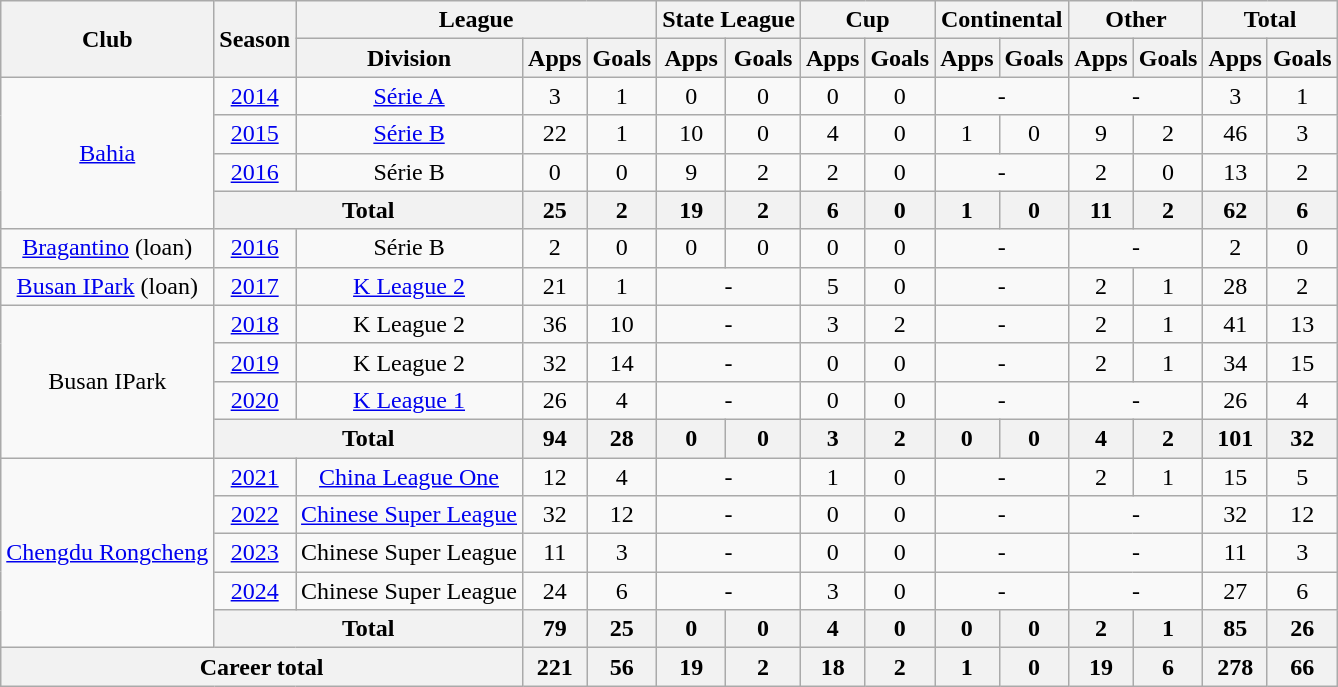<table class="wikitable" style="text-align:center">
<tr>
<th rowspan="2">Club</th>
<th rowspan="2">Season</th>
<th colspan="3">League</th>
<th colspan="2">State League</th>
<th colspan="2">Cup</th>
<th colspan="2">Continental</th>
<th colspan="2">Other</th>
<th colspan="2">Total</th>
</tr>
<tr>
<th>Division</th>
<th>Apps</th>
<th>Goals</th>
<th>Apps</th>
<th>Goals</th>
<th>Apps</th>
<th>Goals</th>
<th>Apps</th>
<th>Goals</th>
<th>Apps</th>
<th>Goals</th>
<th>Apps</th>
<th>Goals</th>
</tr>
<tr>
<td rowspan="4"><a href='#'>Bahia</a></td>
<td><a href='#'>2014</a></td>
<td><a href='#'>Série A</a></td>
<td>3</td>
<td>1</td>
<td>0</td>
<td>0</td>
<td>0</td>
<td>0</td>
<td colspan="2">-</td>
<td colspan="2">-</td>
<td>3</td>
<td>1</td>
</tr>
<tr>
<td><a href='#'>2015</a></td>
<td><a href='#'>Série B</a></td>
<td>22</td>
<td>1</td>
<td>10</td>
<td>0</td>
<td>4</td>
<td>0</td>
<td>1</td>
<td>0</td>
<td>9</td>
<td>2</td>
<td>46</td>
<td>3</td>
</tr>
<tr>
<td><a href='#'>2016</a></td>
<td>Série B</td>
<td>0</td>
<td>0</td>
<td>9</td>
<td>2</td>
<td>2</td>
<td>0</td>
<td colspan="2">-</td>
<td>2</td>
<td>0</td>
<td>13</td>
<td>2</td>
</tr>
<tr>
<th colspan=2>Total</th>
<th>25</th>
<th>2</th>
<th>19</th>
<th>2</th>
<th>6</th>
<th>0</th>
<th>1</th>
<th>0</th>
<th>11</th>
<th>2</th>
<th>62</th>
<th>6</th>
</tr>
<tr>
<td><a href='#'>Bragantino</a> (loan)</td>
<td><a href='#'>2016</a></td>
<td>Série B</td>
<td>2</td>
<td>0</td>
<td>0</td>
<td>0</td>
<td>0</td>
<td>0</td>
<td colspan="2">-</td>
<td colspan="2">-</td>
<td>2</td>
<td>0</td>
</tr>
<tr>
<td><a href='#'>Busan IPark</a> (loan)</td>
<td><a href='#'>2017</a></td>
<td><a href='#'>K League 2</a></td>
<td>21</td>
<td>1</td>
<td colspan="2">-</td>
<td>5</td>
<td>0</td>
<td colspan="2">-</td>
<td>2</td>
<td>1</td>
<td>28</td>
<td>2</td>
</tr>
<tr>
<td rowspan="4">Busan IPark</td>
<td><a href='#'>2018</a></td>
<td>K League 2</td>
<td>36</td>
<td>10</td>
<td colspan="2">-</td>
<td>3</td>
<td>2</td>
<td colspan="2">-</td>
<td>2</td>
<td>1</td>
<td>41</td>
<td>13</td>
</tr>
<tr>
<td><a href='#'>2019</a></td>
<td>K League 2</td>
<td>32</td>
<td>14</td>
<td colspan="2">-</td>
<td>0</td>
<td>0</td>
<td colspan="2">-</td>
<td>2</td>
<td>1</td>
<td>34</td>
<td>15</td>
</tr>
<tr>
<td><a href='#'>2020</a></td>
<td><a href='#'>K League 1</a></td>
<td>26</td>
<td>4</td>
<td colspan="2">-</td>
<td>0</td>
<td>0</td>
<td colspan="2">-</td>
<td colspan="2">-</td>
<td>26</td>
<td>4</td>
</tr>
<tr>
<th colspan=2>Total</th>
<th>94</th>
<th>28</th>
<th>0</th>
<th>0</th>
<th>3</th>
<th>2</th>
<th>0</th>
<th>0</th>
<th>4</th>
<th>2</th>
<th>101</th>
<th>32</th>
</tr>
<tr>
<td rowspan=5><a href='#'>Chengdu Rongcheng</a></td>
<td><a href='#'>2021</a></td>
<td><a href='#'>China League One</a></td>
<td>12</td>
<td>4</td>
<td colspan="2">-</td>
<td>1</td>
<td>0</td>
<td colspan="2">-</td>
<td>2</td>
<td>1</td>
<td>15</td>
<td>5</td>
</tr>
<tr>
<td><a href='#'>2022</a></td>
<td><a href='#'>Chinese Super League</a></td>
<td>32</td>
<td>12</td>
<td colspan="2">-</td>
<td>0</td>
<td>0</td>
<td colspan="2">-</td>
<td colspan="2">-</td>
<td>32</td>
<td>12</td>
</tr>
<tr>
<td><a href='#'>2023</a></td>
<td>Chinese Super League</td>
<td>11</td>
<td>3</td>
<td colspan="2">-</td>
<td>0</td>
<td>0</td>
<td colspan="2">-</td>
<td colspan="2">-</td>
<td>11</td>
<td>3</td>
</tr>
<tr>
<td><a href='#'>2024</a></td>
<td>Chinese Super League</td>
<td>24</td>
<td>6</td>
<td colspan="2">-</td>
<td>3</td>
<td>0</td>
<td colspan="2">-</td>
<td colspan="2">-</td>
<td>27</td>
<td>6</td>
</tr>
<tr>
<th colspan=2>Total</th>
<th>79</th>
<th>25</th>
<th>0</th>
<th>0</th>
<th>4</th>
<th>0</th>
<th>0</th>
<th>0</th>
<th>2</th>
<th>1</th>
<th>85</th>
<th>26</th>
</tr>
<tr>
<th colspan=3>Career total</th>
<th>221</th>
<th>56</th>
<th>19</th>
<th>2</th>
<th>18</th>
<th>2</th>
<th>1</th>
<th>0</th>
<th>19</th>
<th>6</th>
<th>278</th>
<th>66</th>
</tr>
</table>
